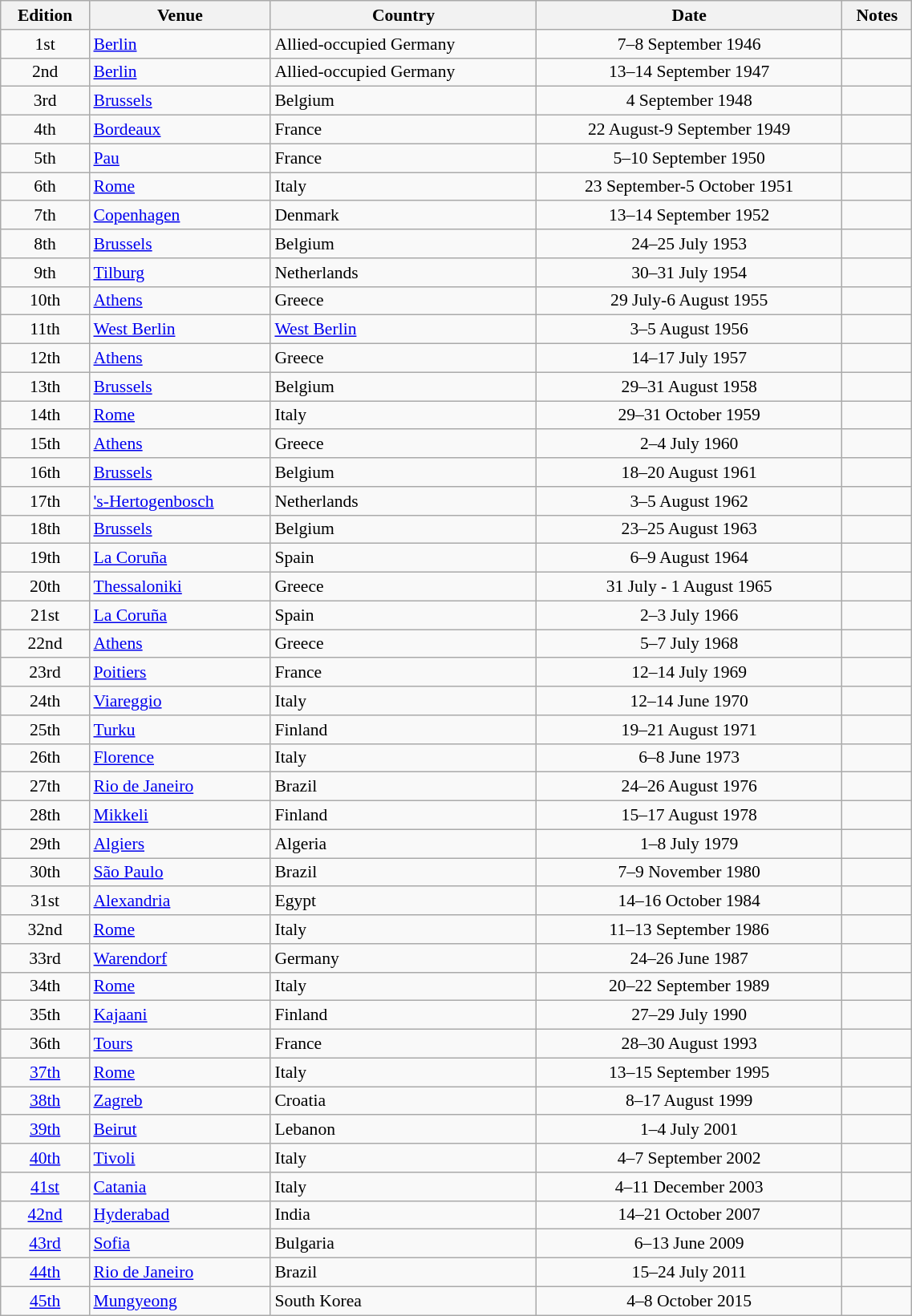<table class="wikitable" style="width:60%; font-size:90%; text-align:left;">
<tr>
<th>Edition</th>
<th>Venue</th>
<th>Country</th>
<th>Date</th>
<th>Notes</th>
</tr>
<tr>
<td align=center>1st</td>
<td><a href='#'>Berlin</a></td>
<td>Allied-occupied Germany</td>
<td align=center>7–8 September 1946</td>
<td></td>
</tr>
<tr>
<td align=center>2nd</td>
<td><a href='#'>Berlin</a></td>
<td>Allied-occupied Germany</td>
<td align=center>13–14 September 1947</td>
<td></td>
</tr>
<tr>
<td align=center>3rd</td>
<td><a href='#'>Brussels</a></td>
<td>Belgium</td>
<td align=center>4 September 1948</td>
<td></td>
</tr>
<tr>
<td align=center>4th</td>
<td><a href='#'>Bordeaux</a></td>
<td>France</td>
<td align=center>22 August-9 September 1949</td>
<td></td>
</tr>
<tr>
<td align=center>5th</td>
<td><a href='#'>Pau</a></td>
<td>France</td>
<td align=center>5–10 September 1950</td>
<td></td>
</tr>
<tr>
<td align=center>6th</td>
<td><a href='#'>Rome</a></td>
<td>Italy</td>
<td align=center>23 September-5 October 1951</td>
<td></td>
</tr>
<tr>
<td align=center>7th</td>
<td><a href='#'>Copenhagen</a></td>
<td>Denmark</td>
<td align=center>13–14 September 1952</td>
<td></td>
</tr>
<tr>
<td align=center>8th</td>
<td><a href='#'>Brussels</a></td>
<td>Belgium</td>
<td align=center>24–25 July 1953</td>
<td></td>
</tr>
<tr>
<td align=center>9th</td>
<td><a href='#'>Tilburg</a></td>
<td>Netherlands</td>
<td align=center>30–31 July 1954</td>
<td></td>
</tr>
<tr>
<td align=center>10th</td>
<td><a href='#'>Athens</a></td>
<td>Greece</td>
<td align=center>29 July-6 August 1955</td>
<td></td>
</tr>
<tr>
<td align=center>11th</td>
<td><a href='#'>West Berlin</a></td>
<td><a href='#'>West Berlin</a></td>
<td align=center>3–5 August 1956</td>
<td></td>
</tr>
<tr>
<td align=center>12th</td>
<td><a href='#'>Athens</a></td>
<td>Greece</td>
<td align=center>14–17 July 1957</td>
<td></td>
</tr>
<tr>
<td align=center>13th</td>
<td><a href='#'>Brussels</a></td>
<td>Belgium</td>
<td align=center>29–31 August 1958</td>
<td></td>
</tr>
<tr>
<td align=center>14th</td>
<td><a href='#'>Rome</a></td>
<td>Italy</td>
<td align=center>29–31 October 1959</td>
<td></td>
</tr>
<tr>
<td align=center>15th</td>
<td><a href='#'>Athens</a></td>
<td>Greece</td>
<td align=center>2–4 July 1960</td>
<td></td>
</tr>
<tr>
<td align=center>16th</td>
<td><a href='#'>Brussels</a></td>
<td>Belgium</td>
<td align=center>18–20 August 1961</td>
<td></td>
</tr>
<tr>
<td align=center>17th</td>
<td><a href='#'>'s-Hertogenbosch</a></td>
<td>Netherlands</td>
<td align=center>3–5 August 1962</td>
<td></td>
</tr>
<tr>
<td align=center>18th</td>
<td><a href='#'>Brussels</a></td>
<td>Belgium</td>
<td align=center>23–25 August 1963</td>
<td></td>
</tr>
<tr>
<td align=center>19th</td>
<td><a href='#'>La Coruña</a></td>
<td>Spain</td>
<td align=center>6–9 August 1964</td>
<td></td>
</tr>
<tr>
<td align=center>20th</td>
<td><a href='#'>Thessaloniki</a></td>
<td>Greece</td>
<td align=center>31 July - 1 August 1965</td>
<td></td>
</tr>
<tr>
<td align=center>21st</td>
<td><a href='#'>La Coruña</a></td>
<td>Spain</td>
<td align=center>2–3 July 1966</td>
<td></td>
</tr>
<tr>
<td align=center>22nd</td>
<td><a href='#'>Athens</a></td>
<td>Greece</td>
<td align=center>5–7 July 1968</td>
<td></td>
</tr>
<tr>
<td align=center>23rd</td>
<td><a href='#'>Poitiers</a></td>
<td>France</td>
<td align=center>12–14 July 1969</td>
<td></td>
</tr>
<tr>
<td align=center>24th</td>
<td><a href='#'>Viareggio</a></td>
<td>Italy</td>
<td align=center>12–14 June 1970</td>
<td></td>
</tr>
<tr>
<td align=center>25th</td>
<td><a href='#'>Turku</a></td>
<td>Finland</td>
<td align=center>19–21 August 1971</td>
<td></td>
</tr>
<tr>
<td align=center>26th</td>
<td><a href='#'>Florence</a></td>
<td>Italy</td>
<td align=center>6–8 June 1973</td>
<td></td>
</tr>
<tr>
<td align=center>27th</td>
<td><a href='#'>Rio de Janeiro</a></td>
<td>Brazil</td>
<td align=center>24–26 August 1976</td>
<td></td>
</tr>
<tr>
<td align=center>28th</td>
<td><a href='#'>Mikkeli</a></td>
<td>Finland</td>
<td align=center>15–17 August 1978</td>
<td></td>
</tr>
<tr>
<td align=center>29th</td>
<td><a href='#'>Algiers</a></td>
<td>Algeria</td>
<td align=center>1–8 July 1979</td>
<td></td>
</tr>
<tr>
<td align=center>30th</td>
<td><a href='#'>São Paulo</a></td>
<td>Brazil</td>
<td align=center>7–9 November 1980</td>
<td></td>
</tr>
<tr>
<td align=center>31st</td>
<td><a href='#'>Alexandria</a></td>
<td>Egypt</td>
<td align=center>14–16 October 1984</td>
<td></td>
</tr>
<tr>
<td align=center>32nd</td>
<td><a href='#'>Rome</a></td>
<td>Italy</td>
<td align=center>11–13 September 1986</td>
<td></td>
</tr>
<tr>
<td align=center>33rd</td>
<td><a href='#'>Warendorf</a></td>
<td>Germany</td>
<td align=center>24–26 June 1987</td>
<td></td>
</tr>
<tr>
<td align=center>34th</td>
<td><a href='#'>Rome</a></td>
<td>Italy</td>
<td align=center>20–22 September 1989</td>
<td></td>
</tr>
<tr>
<td align=center>35th</td>
<td><a href='#'>Kajaani</a></td>
<td>Finland</td>
<td align=center>27–29 July 1990</td>
<td></td>
</tr>
<tr>
<td align=center>36th</td>
<td><a href='#'>Tours</a></td>
<td>France</td>
<td align=center>28–30 August 1993</td>
<td></td>
</tr>
<tr>
<td align=center><a href='#'>37th</a></td>
<td><a href='#'>Rome</a></td>
<td>Italy</td>
<td align=center>13–15 September 1995</td>
<td align=center></td>
</tr>
<tr>
<td align=center><a href='#'>38th</a></td>
<td><a href='#'>Zagreb</a></td>
<td>Croatia</td>
<td align=center>8–17 August 1999</td>
<td align=center></td>
</tr>
<tr>
<td align=center><a href='#'>39th</a></td>
<td><a href='#'>Beirut</a></td>
<td>Lebanon</td>
<td align=center>1–4 July 2001</td>
<td></td>
</tr>
<tr>
<td align=center><a href='#'>40th</a></td>
<td><a href='#'>Tivoli</a></td>
<td>Italy</td>
<td align=center>4–7 September 2002</td>
<td></td>
</tr>
<tr>
<td align=center><a href='#'>41st</a></td>
<td><a href='#'>Catania</a></td>
<td>Italy</td>
<td align=center>4–11 December 2003</td>
<td align=center></td>
</tr>
<tr>
<td align=center><a href='#'>42nd</a></td>
<td><a href='#'>Hyderabad</a></td>
<td>India</td>
<td align=center>14–21 October 2007</td>
<td align=center></td>
</tr>
<tr>
<td align=center><a href='#'>43rd</a></td>
<td><a href='#'>Sofia</a></td>
<td>Bulgaria</td>
<td align=center>6–13 June 2009</td>
<td></td>
</tr>
<tr>
<td align=center><a href='#'>44th</a></td>
<td><a href='#'>Rio de Janeiro</a></td>
<td>Brazil</td>
<td align=center>15–24 July 2011</td>
<td align=center></td>
</tr>
<tr>
<td align=center><a href='#'>45th</a></td>
<td><a href='#'>Mungyeong</a></td>
<td>South Korea</td>
<td align=center>4–8 October 2015</td>
<td align=center></td>
</tr>
</table>
